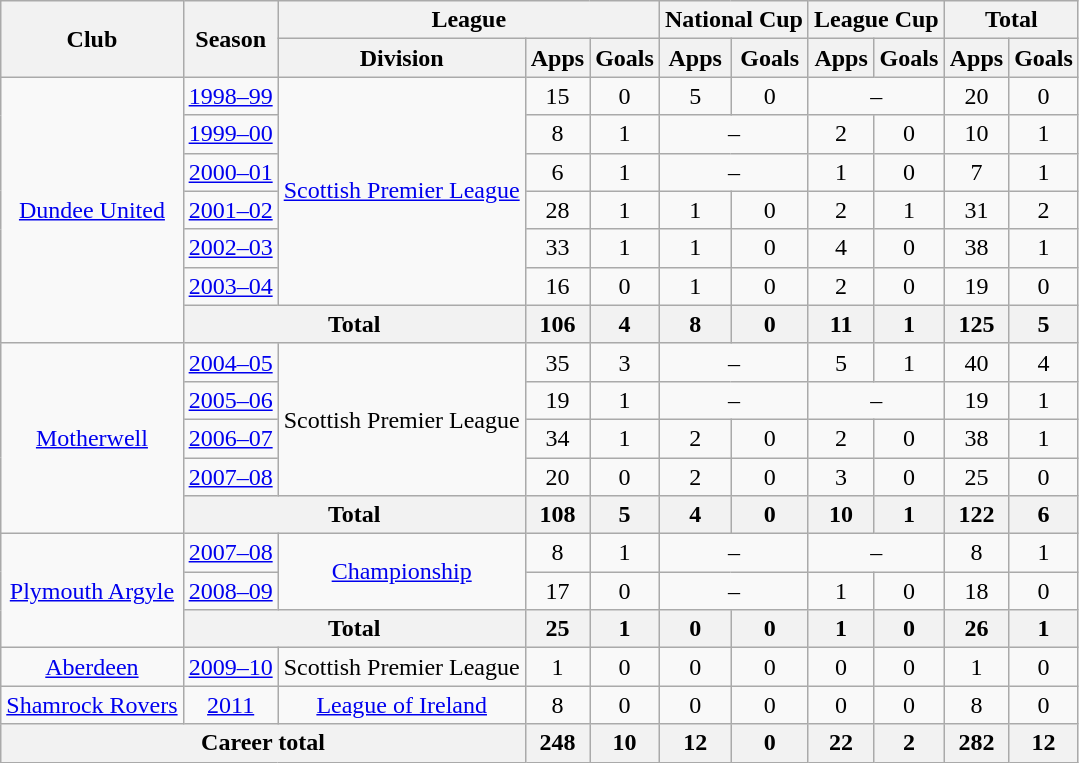<table class="wikitable" style="text-align:center">
<tr>
<th rowspan="2">Club</th>
<th rowspan="2">Season</th>
<th colspan="3">League</th>
<th colspan="2">National Cup</th>
<th colspan="2">League Cup</th>
<th colspan="2">Total</th>
</tr>
<tr>
<th>Division</th>
<th>Apps</th>
<th>Goals</th>
<th>Apps</th>
<th>Goals</th>
<th>Apps</th>
<th>Goals</th>
<th>Apps</th>
<th>Goals</th>
</tr>
<tr>
<td rowspan="7"><a href='#'>Dundee United</a></td>
<td><a href='#'>1998–99</a></td>
<td rowspan="6"><a href='#'>Scottish Premier League</a></td>
<td>15</td>
<td>0</td>
<td>5</td>
<td>0</td>
<td colspan="2">–</td>
<td>20</td>
<td>0</td>
</tr>
<tr>
<td><a href='#'>1999–00</a></td>
<td>8</td>
<td>1</td>
<td colspan="2">–</td>
<td>2</td>
<td>0</td>
<td>10</td>
<td>1</td>
</tr>
<tr>
<td><a href='#'>2000–01</a></td>
<td>6</td>
<td>1</td>
<td colspan="2">–</td>
<td>1</td>
<td>0</td>
<td>7</td>
<td>1</td>
</tr>
<tr>
<td><a href='#'>2001–02</a></td>
<td>28</td>
<td>1</td>
<td>1</td>
<td>0</td>
<td>2</td>
<td>1</td>
<td>31</td>
<td>2</td>
</tr>
<tr>
<td><a href='#'>2002–03</a></td>
<td>33</td>
<td>1</td>
<td>1</td>
<td>0</td>
<td>4</td>
<td>0</td>
<td>38</td>
<td>1</td>
</tr>
<tr>
<td><a href='#'>2003–04</a></td>
<td>16</td>
<td>0</td>
<td>1</td>
<td>0</td>
<td>2</td>
<td>0</td>
<td>19</td>
<td>0</td>
</tr>
<tr>
<th colspan="2">Total</th>
<th>106</th>
<th>4</th>
<th>8</th>
<th>0</th>
<th>11</th>
<th>1</th>
<th>125</th>
<th>5</th>
</tr>
<tr>
<td rowspan="5"><a href='#'>Motherwell</a></td>
<td><a href='#'>2004–05</a></td>
<td rowspan="4">Scottish Premier League</td>
<td>35</td>
<td>3</td>
<td colspan="2">–</td>
<td>5</td>
<td>1</td>
<td>40</td>
<td>4</td>
</tr>
<tr>
<td><a href='#'>2005–06</a></td>
<td>19</td>
<td>1</td>
<td colspan="2">–</td>
<td colspan="2">–</td>
<td>19</td>
<td>1</td>
</tr>
<tr>
<td><a href='#'>2006–07</a></td>
<td>34</td>
<td>1</td>
<td>2</td>
<td>0</td>
<td>2</td>
<td>0</td>
<td>38</td>
<td>1</td>
</tr>
<tr>
<td><a href='#'>2007–08</a></td>
<td>20</td>
<td>0</td>
<td>2</td>
<td>0</td>
<td>3</td>
<td>0</td>
<td>25</td>
<td>0</td>
</tr>
<tr>
<th colspan="2">Total</th>
<th>108</th>
<th>5</th>
<th>4</th>
<th>0</th>
<th>10</th>
<th>1</th>
<th>122</th>
<th>6</th>
</tr>
<tr>
<td rowspan="3"><a href='#'>Plymouth Argyle</a></td>
<td><a href='#'>2007–08</a></td>
<td rowspan="2"><a href='#'>Championship</a></td>
<td>8</td>
<td>1</td>
<td colspan="2">–</td>
<td colspan="2">–</td>
<td>8</td>
<td>1</td>
</tr>
<tr>
<td><a href='#'>2008–09</a></td>
<td>17</td>
<td>0</td>
<td colspan="2">–</td>
<td>1</td>
<td>0</td>
<td>18</td>
<td>0</td>
</tr>
<tr>
<th colspan="2">Total</th>
<th>25</th>
<th>1</th>
<th>0</th>
<th>0</th>
<th>1</th>
<th>0</th>
<th>26</th>
<th>1</th>
</tr>
<tr>
<td><a href='#'>Aberdeen</a></td>
<td><a href='#'>2009–10</a></td>
<td>Scottish Premier League</td>
<td>1</td>
<td>0</td>
<td>0</td>
<td>0</td>
<td>0</td>
<td>0</td>
<td>1</td>
<td>0</td>
</tr>
<tr>
<td><a href='#'>Shamrock Rovers</a></td>
<td><a href='#'>2011</a></td>
<td><a href='#'>League of Ireland</a></td>
<td>8</td>
<td>0</td>
<td>0</td>
<td>0</td>
<td>0</td>
<td>0</td>
<td>8</td>
<td>0</td>
</tr>
<tr>
<th colspan="3">Career total</th>
<th>248</th>
<th>10</th>
<th>12</th>
<th>0</th>
<th>22</th>
<th>2</th>
<th>282</th>
<th>12</th>
</tr>
</table>
